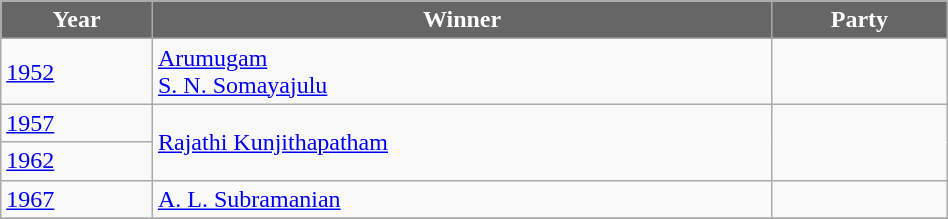<table class="wikitable" width="50%">
<tr>
<th style="background-color:#666666; color:white">Year</th>
<th style="background-color:#666666; color:white">Winner</th>
<th style="background-color:#666666; color:white" colspan="2">Party</th>
</tr>
<tr>
<td><a href='#'>1952</a></td>
<td><a href='#'>Arumugam</a> <br> <a href='#'>S. N. Somayajulu</a></td>
<td></td>
</tr>
<tr>
<td><a href='#'>1957</a></td>
<td rowspan=2><a href='#'>Rajathi Kunjithapatham</a></td>
</tr>
<tr>
<td><a href='#'>1962</a></td>
</tr>
<tr>
<td><a href='#'>1967</a></td>
<td><a href='#'>A. L. Subramanian</a></td>
<td></td>
</tr>
<tr>
</tr>
</table>
